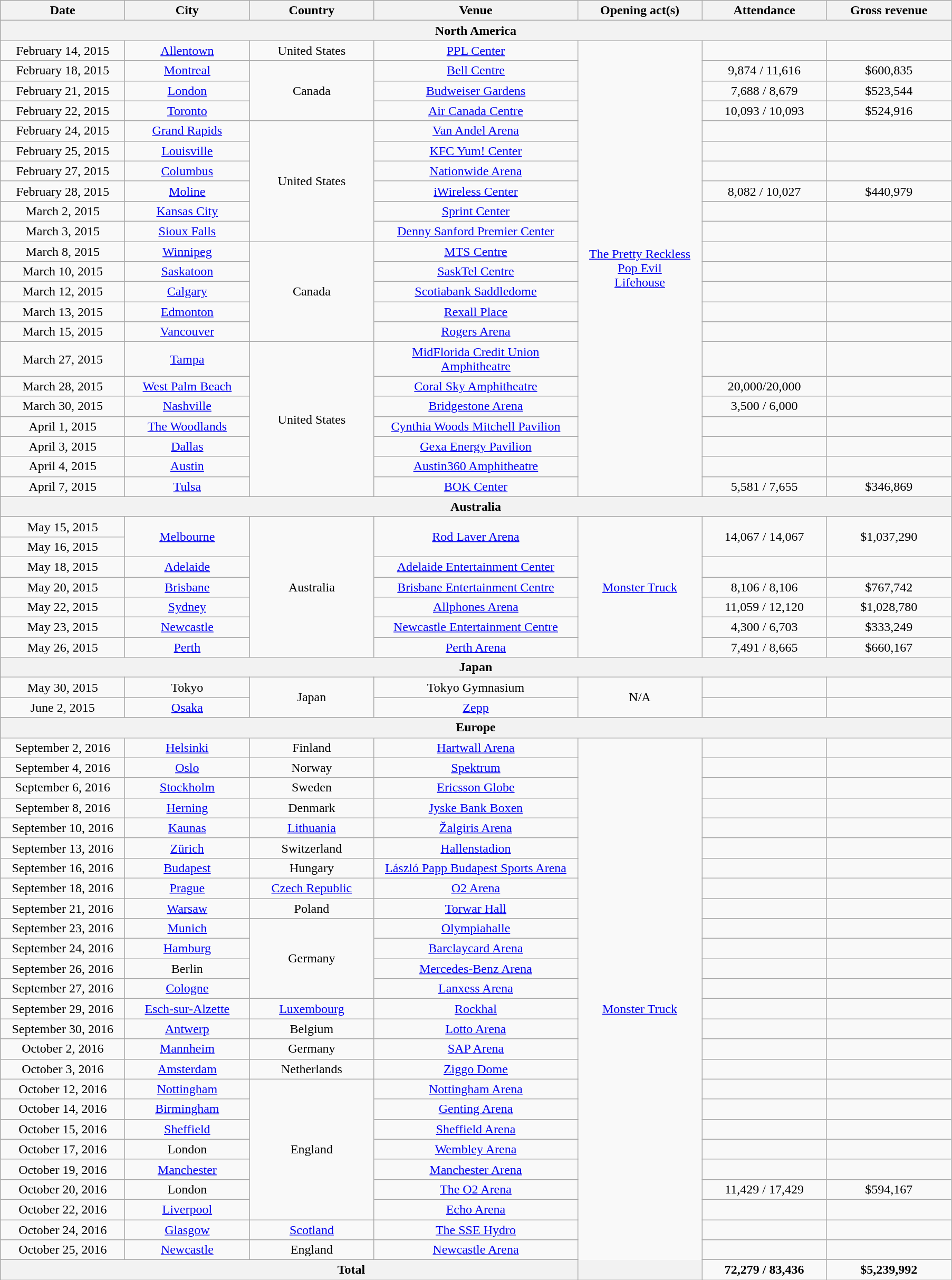<table class="wikitable" style="text-align:center;">
<tr>
<th style="width:150px;">Date</th>
<th style="width:150px;">City</th>
<th style="width:150px;">Country</th>
<th style="width:250px;">Venue</th>
<th style="width:150px;">Opening act(s)</th>
<th style="width:150px;">Attendance</th>
<th style="width:150px;">Gross revenue</th>
</tr>
<tr>
<th colspan="7" style="text-align:center;"><strong>North America</strong></th>
</tr>
<tr>
<td>February 14, 2015</td>
<td><a href='#'>Allentown</a></td>
<td>United States</td>
<td><a href='#'>PPL Center</a></td>
<td rowspan="22"><a href='#'>The Pretty Reckless</a> <br> <a href='#'>Pop Evil</a> <br> <a href='#'>Lifehouse</a></td>
<td></td>
<td></td>
</tr>
<tr>
<td>February 18, 2015</td>
<td><a href='#'>Montreal</a></td>
<td rowspan="3">Canada</td>
<td><a href='#'>Bell Centre</a></td>
<td>9,874 / 11,616</td>
<td>$600,835</td>
</tr>
<tr>
<td>February 21, 2015</td>
<td><a href='#'>London</a></td>
<td><a href='#'>Budweiser Gardens</a></td>
<td>7,688 / 8,679</td>
<td>$523,544</td>
</tr>
<tr>
<td>February 22, 2015</td>
<td><a href='#'>Toronto</a></td>
<td><a href='#'>Air Canada Centre</a></td>
<td>10,093 / 10,093</td>
<td>$524,916</td>
</tr>
<tr>
<td>February 24, 2015</td>
<td><a href='#'>Grand Rapids</a></td>
<td rowspan="6">United States</td>
<td><a href='#'>Van Andel Arena</a></td>
<td></td>
<td></td>
</tr>
<tr>
<td>February 25, 2015</td>
<td><a href='#'>Louisville</a></td>
<td><a href='#'>KFC Yum! Center</a></td>
<td></td>
<td></td>
</tr>
<tr>
<td>February 27, 2015</td>
<td><a href='#'>Columbus</a></td>
<td><a href='#'>Nationwide Arena</a></td>
<td></td>
<td></td>
</tr>
<tr>
<td>February 28, 2015</td>
<td><a href='#'>Moline</a></td>
<td><a href='#'>iWireless Center</a></td>
<td>8,082 / 10,027</td>
<td>$440,979</td>
</tr>
<tr>
<td>March 2, 2015</td>
<td><a href='#'>Kansas City</a></td>
<td><a href='#'>Sprint Center</a></td>
<td></td>
<td></td>
</tr>
<tr>
<td>March 3, 2015</td>
<td><a href='#'>Sioux Falls</a></td>
<td><a href='#'>Denny Sanford Premier Center</a></td>
<td></td>
<td></td>
</tr>
<tr>
<td>March 8, 2015</td>
<td><a href='#'>Winnipeg</a></td>
<td rowspan="5">Canada</td>
<td><a href='#'>MTS Centre</a></td>
<td></td>
<td></td>
</tr>
<tr>
<td>March 10, 2015</td>
<td><a href='#'>Saskatoon</a></td>
<td><a href='#'>SaskTel Centre</a></td>
<td></td>
<td></td>
</tr>
<tr>
<td>March 12, 2015</td>
<td><a href='#'>Calgary</a></td>
<td><a href='#'>Scotiabank Saddledome</a></td>
<td></td>
<td></td>
</tr>
<tr>
<td>March 13, 2015</td>
<td><a href='#'>Edmonton</a></td>
<td><a href='#'>Rexall Place</a></td>
<td></td>
<td></td>
</tr>
<tr>
<td>March 15, 2015</td>
<td><a href='#'>Vancouver</a></td>
<td><a href='#'>Rogers Arena</a></td>
<td></td>
<td></td>
</tr>
<tr>
<td>March 27, 2015</td>
<td><a href='#'>Tampa</a></td>
<td rowspan="7">United States</td>
<td><a href='#'>MidFlorida Credit Union Amphitheatre</a></td>
<td></td>
<td></td>
</tr>
<tr>
<td>March 28, 2015</td>
<td><a href='#'>West Palm Beach</a></td>
<td><a href='#'>Coral Sky Amphitheatre</a></td>
<td>20,000/20,000</td>
<td></td>
</tr>
<tr>
<td>March 30, 2015</td>
<td><a href='#'>Nashville</a></td>
<td><a href='#'>Bridgestone Arena</a></td>
<td>3,500 / 6,000</td>
<td></td>
</tr>
<tr>
<td>April 1, 2015</td>
<td><a href='#'>The Woodlands</a></td>
<td><a href='#'>Cynthia Woods Mitchell Pavilion</a></td>
<td></td>
<td></td>
</tr>
<tr>
<td>April 3, 2015</td>
<td><a href='#'>Dallas</a></td>
<td><a href='#'>Gexa Energy Pavilion</a></td>
<td></td>
<td></td>
</tr>
<tr>
<td>April 4, 2015</td>
<td><a href='#'>Austin</a></td>
<td><a href='#'>Austin360 Amphitheatre</a></td>
<td></td>
<td></td>
</tr>
<tr>
<td>April 7, 2015</td>
<td><a href='#'>Tulsa</a></td>
<td><a href='#'>BOK Center</a></td>
<td>5,581 / 7,655</td>
<td>$346,869</td>
</tr>
<tr>
<th colspan="7" style="text-align:center;"><strong>Australia</strong></th>
</tr>
<tr>
<td>May 15, 2015</td>
<td rowspan="2"><a href='#'>Melbourne</a></td>
<td rowspan="7">Australia</td>
<td rowspan="2"><a href='#'>Rod Laver Arena</a></td>
<td rowspan="7"><a href='#'>Monster Truck</a></td>
<td rowspan="2">14,067 / 14,067</td>
<td rowspan="2">$1,037,290</td>
</tr>
<tr>
<td>May 16, 2015</td>
</tr>
<tr>
<td>May 18, 2015</td>
<td><a href='#'>Adelaide</a></td>
<td><a href='#'>Adelaide Entertainment Center</a></td>
<td></td>
<td></td>
</tr>
<tr>
<td>May 20, 2015</td>
<td><a href='#'>Brisbane</a></td>
<td><a href='#'>Brisbane Entertainment Centre</a></td>
<td>8,106 / 8,106</td>
<td>$767,742</td>
</tr>
<tr>
<td>May 22, 2015</td>
<td><a href='#'>Sydney</a></td>
<td><a href='#'>Allphones Arena</a></td>
<td>11,059 / 12,120</td>
<td>$1,028,780</td>
</tr>
<tr>
<td>May 23, 2015</td>
<td><a href='#'>Newcastle</a></td>
<td><a href='#'>Newcastle Entertainment Centre</a></td>
<td>4,300 / 6,703</td>
<td>$333,249</td>
</tr>
<tr>
<td>May 26, 2015</td>
<td><a href='#'>Perth</a></td>
<td><a href='#'>Perth Arena</a></td>
<td>7,491 / 8,665</td>
<td>$660,167</td>
</tr>
<tr>
<th colspan="7" style="text-align:center;"><strong>Japan</strong></th>
</tr>
<tr>
<td>May 30, 2015</td>
<td>Tokyo</td>
<td rowspan="2">Japan</td>
<td>Tokyo Gymnasium</td>
<td rowspan="2">N/A</td>
<td></td>
<td></td>
</tr>
<tr>
<td>June 2, 2015</td>
<td><a href='#'>Osaka</a></td>
<td><a href='#'>Zepp</a></td>
<td></td>
<td></td>
</tr>
<tr>
<th colspan="7"><strong>Europe</strong></th>
</tr>
<tr>
<td>September 2, 2016</td>
<td><a href='#'>Helsinki</a></td>
<td>Finland</td>
<td><a href='#'>Hartwall Arena</a></td>
<td rowspan="27"><a href='#'>Monster Truck</a></td>
<td></td>
<td></td>
</tr>
<tr>
<td>September 4, 2016</td>
<td><a href='#'>Oslo</a></td>
<td>Norway</td>
<td><a href='#'>Spektrum</a></td>
<td></td>
<td></td>
</tr>
<tr>
<td>September 6, 2016</td>
<td><a href='#'>Stockholm</a></td>
<td>Sweden</td>
<td><a href='#'>Ericsson Globe</a></td>
<td></td>
<td></td>
</tr>
<tr>
<td>September 8, 2016</td>
<td><a href='#'>Herning</a></td>
<td>Denmark</td>
<td><a href='#'>Jyske Bank Boxen</a></td>
<td></td>
<td></td>
</tr>
<tr>
<td>September 10, 2016</td>
<td><a href='#'>Kaunas</a></td>
<td><a href='#'>Lithuania</a></td>
<td><a href='#'>Žalgiris Arena</a></td>
<td></td>
<td></td>
</tr>
<tr>
<td>September 13, 2016</td>
<td><a href='#'>Zürich</a></td>
<td>Switzerland</td>
<td><a href='#'>Hallenstadion</a></td>
<td></td>
<td></td>
</tr>
<tr>
<td>September 16, 2016</td>
<td><a href='#'>Budapest</a></td>
<td>Hungary</td>
<td><a href='#'>László Papp Budapest Sports Arena</a></td>
<td></td>
<td></td>
</tr>
<tr>
<td>September 18, 2016</td>
<td><a href='#'>Prague</a></td>
<td><a href='#'>Czech Republic</a></td>
<td><a href='#'>O2 Arena</a></td>
<td></td>
<td></td>
</tr>
<tr>
<td>September 21, 2016</td>
<td><a href='#'>Warsaw</a></td>
<td>Poland</td>
<td><a href='#'>Torwar Hall</a></td>
<td></td>
<td></td>
</tr>
<tr>
<td>September 23, 2016</td>
<td><a href='#'>Munich</a></td>
<td rowspan="4">Germany</td>
<td><a href='#'>Olympiahalle</a></td>
<td></td>
<td></td>
</tr>
<tr>
<td>September 24, 2016</td>
<td><a href='#'>Hamburg</a></td>
<td><a href='#'>Barclaycard Arena</a></td>
<td></td>
<td></td>
</tr>
<tr>
<td>September 26, 2016</td>
<td>Berlin</td>
<td><a href='#'>Mercedes-Benz Arena</a></td>
<td></td>
<td></td>
</tr>
<tr>
<td>September 27, 2016</td>
<td><a href='#'>Cologne</a></td>
<td><a href='#'>Lanxess Arena</a></td>
<td></td>
<td></td>
</tr>
<tr>
<td>September 29, 2016</td>
<td><a href='#'>Esch-sur-Alzette</a></td>
<td><a href='#'>Luxembourg</a></td>
<td><a href='#'>Rockhal</a></td>
<td></td>
<td></td>
</tr>
<tr>
<td>September 30, 2016</td>
<td><a href='#'>Antwerp</a></td>
<td>Belgium</td>
<td><a href='#'>Lotto Arena</a></td>
<td></td>
<td></td>
</tr>
<tr>
<td>October 2, 2016</td>
<td><a href='#'>Mannheim</a></td>
<td>Germany</td>
<td><a href='#'>SAP Arena</a></td>
<td></td>
<td></td>
</tr>
<tr>
<td>October 3, 2016</td>
<td><a href='#'>Amsterdam</a></td>
<td>Netherlands</td>
<td><a href='#'>Ziggo Dome</a></td>
<td></td>
<td></td>
</tr>
<tr>
<td>October 12, 2016</td>
<td><a href='#'>Nottingham</a></td>
<td rowspan="7">England</td>
<td><a href='#'>Nottingham Arena</a></td>
<td></td>
<td></td>
</tr>
<tr>
<td>October 14, 2016</td>
<td><a href='#'>Birmingham</a></td>
<td><a href='#'>Genting Arena</a></td>
<td></td>
<td></td>
</tr>
<tr>
<td>October 15, 2016</td>
<td><a href='#'>Sheffield</a></td>
<td><a href='#'>Sheffield Arena</a></td>
<td></td>
<td></td>
</tr>
<tr>
<td>October 17, 2016</td>
<td>London</td>
<td><a href='#'>Wembley Arena</a></td>
<td></td>
<td></td>
</tr>
<tr>
<td>October 19, 2016</td>
<td><a href='#'>Manchester</a></td>
<td><a href='#'>Manchester Arena</a></td>
<td></td>
<td></td>
</tr>
<tr>
<td>October 20, 2016</td>
<td>London</td>
<td><a href='#'>The O2 Arena</a></td>
<td>11,429 / 17,429</td>
<td>$594,167</td>
</tr>
<tr>
<td>October 22, 2016</td>
<td><a href='#'>Liverpool</a></td>
<td><a href='#'>Echo Arena</a></td>
<td></td>
<td></td>
</tr>
<tr>
<td>October 24, 2016</td>
<td><a href='#'>Glasgow</a></td>
<td><a href='#'>Scotland</a></td>
<td><a href='#'>The SSE Hydro</a></td>
<td></td>
<td></td>
</tr>
<tr>
<td>October 25, 2016</td>
<td><a href='#'>Newcastle</a></td>
<td>England</td>
<td><a href='#'>Newcastle Arena</a></td>
<td></td>
<td></td>
</tr>
<tr>
<th Colspan="5">Total</th>
<td><strong>72,279 / 83,436</strong></td>
<td><strong>$5,239,992</strong></td>
</tr>
</table>
